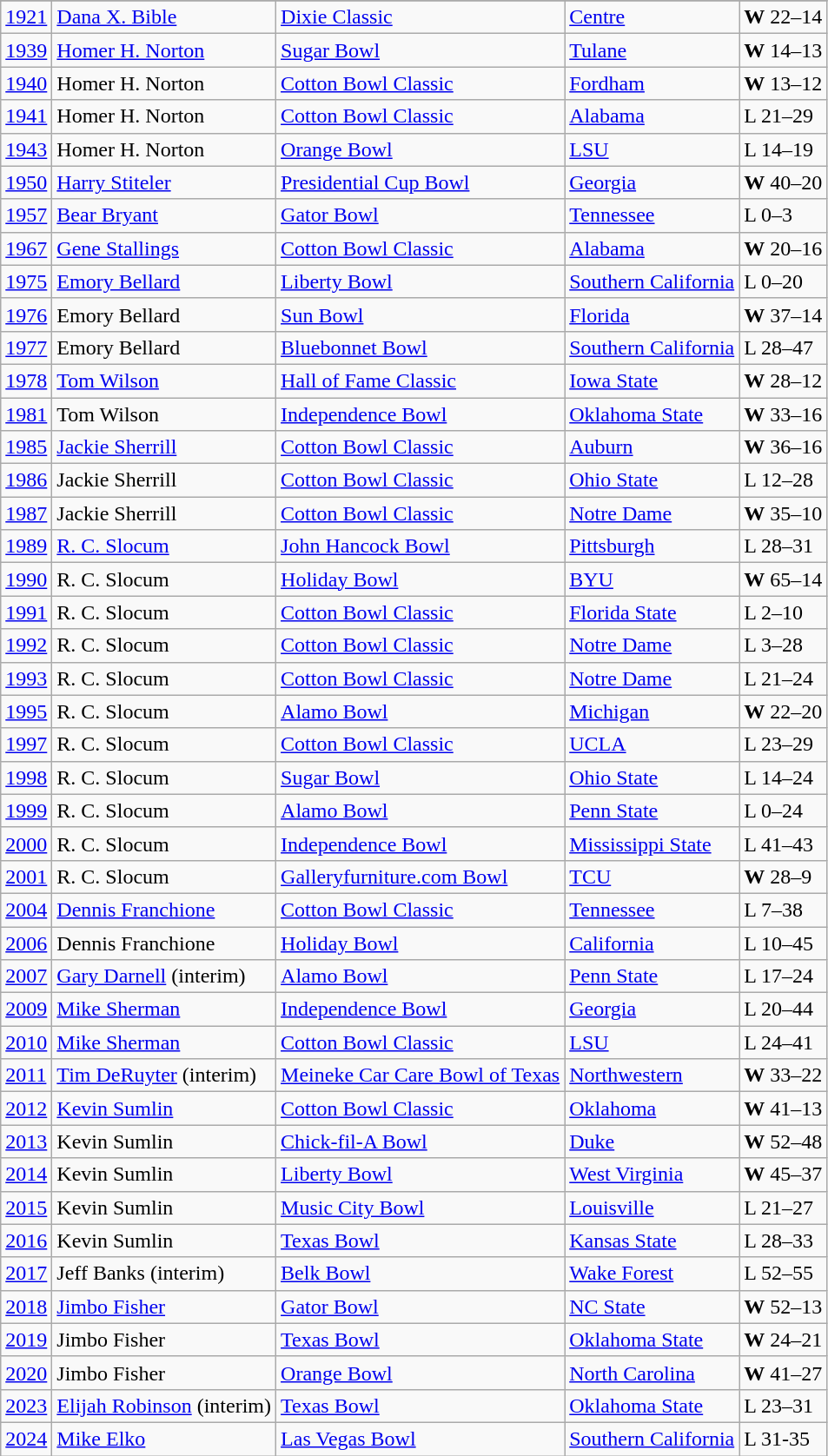<table class="wikitable">
<tr>
</tr>
<tr>
<td><a href='#'>1921</a></td>
<td><a href='#'>Dana X. Bible</a></td>
<td><a href='#'>Dixie Classic</a></td>
<td><a href='#'>Centre</a></td>
<td><strong>W</strong> 22–14</td>
</tr>
<tr>
<td><a href='#'>1939</a></td>
<td><a href='#'>Homer H. Norton</a></td>
<td><a href='#'>Sugar Bowl</a></td>
<td><a href='#'>Tulane</a></td>
<td><strong>W</strong> 14–13</td>
</tr>
<tr>
<td><a href='#'>1940</a></td>
<td>Homer H. Norton</td>
<td><a href='#'>Cotton Bowl Classic</a></td>
<td><a href='#'>Fordham</a></td>
<td><strong>W</strong> 13–12</td>
</tr>
<tr>
<td><a href='#'>1941</a></td>
<td>Homer H. Norton</td>
<td><a href='#'>Cotton Bowl Classic</a></td>
<td><a href='#'>Alabama</a></td>
<td>L 21–29</td>
</tr>
<tr>
<td><a href='#'>1943</a></td>
<td>Homer H. Norton</td>
<td><a href='#'>Orange Bowl</a></td>
<td><a href='#'>LSU</a></td>
<td>L 14–19</td>
</tr>
<tr>
<td><a href='#'>1950</a></td>
<td><a href='#'>Harry Stiteler</a></td>
<td><a href='#'>Presidential Cup Bowl</a></td>
<td><a href='#'>Georgia</a></td>
<td><strong>W</strong> 40–20</td>
</tr>
<tr>
<td><a href='#'>1957</a></td>
<td><a href='#'>Bear Bryant</a></td>
<td><a href='#'>Gator Bowl</a></td>
<td><a href='#'>Tennessee</a></td>
<td>L 0–3</td>
</tr>
<tr>
<td><a href='#'>1967</a></td>
<td><a href='#'>Gene Stallings</a></td>
<td><a href='#'>Cotton Bowl Classic</a></td>
<td><a href='#'>Alabama</a></td>
<td><strong>W</strong> 20–16</td>
</tr>
<tr>
<td><a href='#'>1975</a></td>
<td><a href='#'>Emory Bellard</a></td>
<td><a href='#'>Liberty Bowl</a></td>
<td><a href='#'>Southern California</a></td>
<td>L 0–20</td>
</tr>
<tr>
<td><a href='#'>1976</a></td>
<td>Emory Bellard</td>
<td><a href='#'>Sun Bowl</a></td>
<td><a href='#'>Florida</a></td>
<td><strong>W</strong> 37–14</td>
</tr>
<tr>
<td><a href='#'>1977</a></td>
<td>Emory Bellard</td>
<td><a href='#'>Bluebonnet Bowl</a></td>
<td><a href='#'>Southern California</a></td>
<td>L 28–47</td>
</tr>
<tr>
<td><a href='#'>1978</a></td>
<td><a href='#'>Tom Wilson</a></td>
<td><a href='#'>Hall of Fame Classic</a></td>
<td><a href='#'>Iowa State</a></td>
<td><strong>W</strong> 28–12</td>
</tr>
<tr>
<td><a href='#'>1981</a></td>
<td>Tom Wilson</td>
<td><a href='#'>Independence Bowl</a></td>
<td><a href='#'>Oklahoma State</a></td>
<td><strong>W</strong> 33–16</td>
</tr>
<tr>
<td><a href='#'>1985</a></td>
<td><a href='#'>Jackie Sherrill</a></td>
<td><a href='#'>Cotton Bowl Classic</a></td>
<td><a href='#'>Auburn</a></td>
<td><strong>W</strong> 36–16</td>
</tr>
<tr>
<td><a href='#'>1986</a></td>
<td>Jackie Sherrill</td>
<td><a href='#'>Cotton Bowl Classic</a></td>
<td><a href='#'>Ohio State</a></td>
<td>L 12–28</td>
</tr>
<tr>
<td><a href='#'>1987</a></td>
<td>Jackie Sherrill</td>
<td><a href='#'>Cotton Bowl Classic</a></td>
<td><a href='#'>Notre Dame</a></td>
<td><strong>W</strong> 35–10</td>
</tr>
<tr>
<td><a href='#'>1989</a></td>
<td><a href='#'>R. C. Slocum</a></td>
<td><a href='#'>John Hancock Bowl</a></td>
<td><a href='#'>Pittsburgh</a></td>
<td>L 28–31</td>
</tr>
<tr>
<td><a href='#'>1990</a></td>
<td>R. C. Slocum</td>
<td><a href='#'>Holiday Bowl</a></td>
<td><a href='#'>BYU</a></td>
<td><strong>W</strong> 65–14</td>
</tr>
<tr>
<td><a href='#'>1991</a></td>
<td>R. C. Slocum</td>
<td><a href='#'>Cotton Bowl Classic</a></td>
<td><a href='#'>Florida State</a></td>
<td>L 2–10</td>
</tr>
<tr>
<td><a href='#'>1992</a></td>
<td>R. C. Slocum</td>
<td><a href='#'>Cotton Bowl Classic</a></td>
<td><a href='#'>Notre Dame</a></td>
<td>L 3–28</td>
</tr>
<tr>
<td><a href='#'>1993</a></td>
<td>R. C. Slocum</td>
<td><a href='#'>Cotton Bowl Classic</a></td>
<td><a href='#'>Notre Dame</a></td>
<td>L 21–24</td>
</tr>
<tr>
<td><a href='#'>1995</a></td>
<td>R. C. Slocum</td>
<td><a href='#'>Alamo Bowl</a></td>
<td><a href='#'>Michigan</a></td>
<td><strong>W</strong> 22–20</td>
</tr>
<tr>
<td><a href='#'>1997</a></td>
<td>R. C. Slocum</td>
<td><a href='#'>Cotton Bowl Classic</a></td>
<td><a href='#'>UCLA</a></td>
<td>L 23–29</td>
</tr>
<tr>
<td><a href='#'>1998</a></td>
<td>R. C. Slocum</td>
<td><a href='#'>Sugar Bowl</a></td>
<td><a href='#'>Ohio State</a></td>
<td>L 14–24</td>
</tr>
<tr>
<td><a href='#'>1999</a></td>
<td>R. C. Slocum</td>
<td><a href='#'>Alamo Bowl</a></td>
<td><a href='#'>Penn State</a></td>
<td>L 0–24</td>
</tr>
<tr>
<td><a href='#'>2000</a></td>
<td>R. C. Slocum</td>
<td><a href='#'>Independence Bowl</a></td>
<td><a href='#'>Mississippi State</a></td>
<td>L 41–43</td>
</tr>
<tr>
<td><a href='#'>2001</a></td>
<td>R. C. Slocum</td>
<td><a href='#'>Galleryfurniture.com Bowl</a></td>
<td><a href='#'>TCU</a></td>
<td><strong>W</strong> 28–9</td>
</tr>
<tr>
<td><a href='#'>2004</a></td>
<td><a href='#'>Dennis Franchione</a></td>
<td><a href='#'>Cotton Bowl Classic</a></td>
<td><a href='#'>Tennessee</a></td>
<td>L 7–38</td>
</tr>
<tr>
<td><a href='#'>2006</a></td>
<td>Dennis Franchione</td>
<td><a href='#'>Holiday Bowl</a></td>
<td><a href='#'>California</a></td>
<td>L 10–45</td>
</tr>
<tr>
<td><a href='#'>2007</a></td>
<td><a href='#'>Gary Darnell</a> (interim)</td>
<td><a href='#'>Alamo Bowl</a></td>
<td><a href='#'>Penn State</a></td>
<td>L 17–24</td>
</tr>
<tr>
<td><a href='#'>2009</a></td>
<td><a href='#'>Mike Sherman</a></td>
<td><a href='#'>Independence Bowl</a></td>
<td><a href='#'>Georgia</a></td>
<td>L 20–44</td>
</tr>
<tr>
<td><a href='#'>2010</a></td>
<td><a href='#'>Mike Sherman</a></td>
<td><a href='#'>Cotton Bowl Classic</a></td>
<td><a href='#'>LSU</a></td>
<td>L 24–41</td>
</tr>
<tr>
<td><a href='#'>2011</a></td>
<td><a href='#'>Tim DeRuyter</a> (interim)</td>
<td><a href='#'>Meineke Car Care Bowl of Texas</a></td>
<td><a href='#'>Northwestern</a></td>
<td><strong>W</strong> 33–22</td>
</tr>
<tr>
<td><a href='#'>2012</a></td>
<td><a href='#'>Kevin Sumlin</a></td>
<td><a href='#'>Cotton Bowl Classic</a></td>
<td><a href='#'>Oklahoma</a></td>
<td><strong>W</strong> 41–13</td>
</tr>
<tr>
<td><a href='#'>2013</a></td>
<td>Kevin Sumlin</td>
<td><a href='#'>Chick-fil-A Bowl</a></td>
<td><a href='#'>Duke</a></td>
<td><strong>W</strong> 52–48</td>
</tr>
<tr>
<td><a href='#'>2014</a></td>
<td>Kevin Sumlin</td>
<td><a href='#'>Liberty Bowl</a></td>
<td><a href='#'>West Virginia</a></td>
<td><strong>W</strong> 45–37</td>
</tr>
<tr>
<td><a href='#'>2015</a></td>
<td>Kevin Sumlin</td>
<td><a href='#'>Music City Bowl</a></td>
<td><a href='#'>Louisville</a></td>
<td>L 21–27</td>
</tr>
<tr>
<td><a href='#'>2016</a></td>
<td>Kevin Sumlin</td>
<td><a href='#'>Texas Bowl</a></td>
<td><a href='#'>Kansas State</a></td>
<td>L 28–33</td>
</tr>
<tr>
<td><a href='#'>2017</a></td>
<td>Jeff Banks (interim)</td>
<td><a href='#'>Belk Bowl</a></td>
<td><a href='#'>Wake Forest</a></td>
<td>L 52–55</td>
</tr>
<tr>
<td><a href='#'>2018</a></td>
<td><a href='#'>Jimbo Fisher</a></td>
<td><a href='#'>Gator Bowl</a></td>
<td><a href='#'>NC State</a></td>
<td><strong>W</strong> 52–13</td>
</tr>
<tr>
<td><a href='#'>2019</a></td>
<td>Jimbo Fisher</td>
<td><a href='#'>Texas Bowl</a></td>
<td><a href='#'>Oklahoma State</a></td>
<td><strong>W</strong> 24–21</td>
</tr>
<tr>
<td><a href='#'>2020</a></td>
<td>Jimbo Fisher</td>
<td><a href='#'>Orange Bowl</a></td>
<td><a href='#'>North Carolina</a></td>
<td><strong>W</strong> 41–27</td>
</tr>
<tr>
<td><a href='#'>2023</a></td>
<td><a href='#'>Elijah Robinson</a> (interim)</td>
<td><a href='#'>Texas Bowl</a></td>
<td><a href='#'>Oklahoma State</a></td>
<td>L 23–31</td>
</tr>
<tr>
<td><a href='#'>2024</a></td>
<td><a href='#'>Mike Elko</a></td>
<td><a href='#'>Las Vegas Bowl</a></td>
<td><a href='#'>Southern California</a></td>
<td>L 31-35</td>
</tr>
</table>
